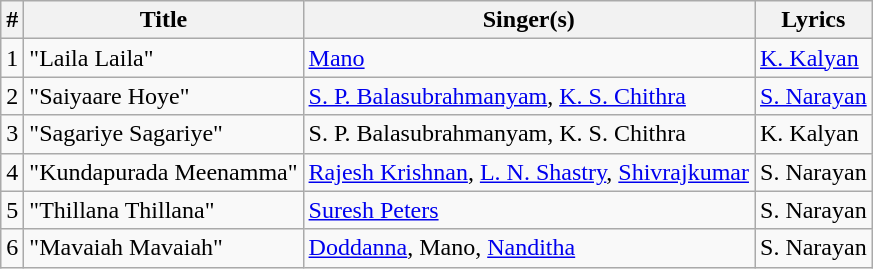<table class=wikitable sortable>
<tr>
<th>#</th>
<th>Title</th>
<th>Singer(s)</th>
<th>Lyrics</th>
</tr>
<tr>
<td>1</td>
<td>"Laila Laila"</td>
<td><a href='#'>Mano</a></td>
<td><a href='#'>K. Kalyan</a></td>
</tr>
<tr>
<td>2</td>
<td>"Saiyaare Hoye"</td>
<td><a href='#'>S. P. Balasubrahmanyam</a>, <a href='#'>K. S. Chithra</a></td>
<td><a href='#'>S. Narayan</a></td>
</tr>
<tr>
<td>3</td>
<td>"Sagariye Sagariye"</td>
<td>S. P. Balasubrahmanyam, K. S. Chithra</td>
<td>K. Kalyan</td>
</tr>
<tr>
<td>4</td>
<td>"Kundapurada Meenamma"</td>
<td><a href='#'>Rajesh Krishnan</a>, <a href='#'>L. N. Shastry</a>, <a href='#'>Shivrajkumar</a></td>
<td>S. Narayan</td>
</tr>
<tr>
<td>5</td>
<td>"Thillana Thillana"</td>
<td><a href='#'>Suresh Peters</a></td>
<td>S. Narayan</td>
</tr>
<tr>
<td>6</td>
<td>"Mavaiah Mavaiah"</td>
<td><a href='#'>Doddanna</a>, Mano, <a href='#'>Nanditha</a></td>
<td>S. Narayan</td>
</tr>
</table>
